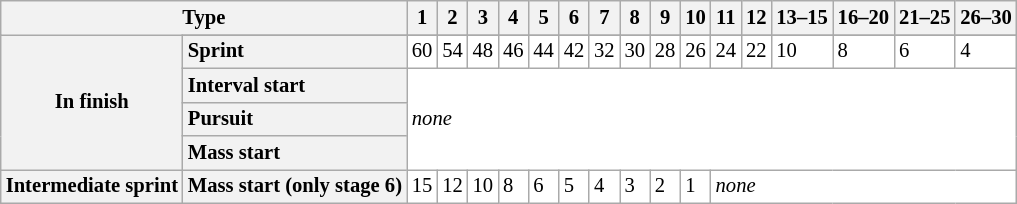<table class="wikitable plainrowheaders" style="background:#fff; font-size:86%; line-height:16px; border:grey solid 1px; border-collapse:collapse;">
<tr>
<th scope="col" colspan="2">Type</th>
<th scope="col">1</th>
<th scope="col">2</th>
<th scope="col">3</th>
<th scope="col">4</th>
<th scope="col">5</th>
<th scope="col">6</th>
<th scope="col">7</th>
<th scope="col">8</th>
<th scope="col">9</th>
<th scope="col">10</th>
<th scope="col">11</th>
<th scope="col">12</th>
<th scope="col">13–15</th>
<th scope="col">16–20</th>
<th scope="col">21–25</th>
<th scope="col">26–30</th>
</tr>
<tr>
<th scope="row" rowspan=5>In finish</th>
</tr>
<tr>
<th scope="row" style="text-align:left;">Sprint</th>
<td>60</td>
<td>54</td>
<td>48</td>
<td>46</td>
<td>44</td>
<td>42</td>
<td>32</td>
<td>30</td>
<td>28</td>
<td>26</td>
<td>24</td>
<td>22</td>
<td>10</td>
<td>8</td>
<td>6</td>
<td>4</td>
</tr>
<tr>
<th scope="row" style="text-align:left;">Interval start</th>
<td rowspan="3" colspan="16"><em>none</em></td>
</tr>
<tr>
<th scope="row" style="text-align:left;">Pursuit</th>
</tr>
<tr>
<th scope="row" style="text-align:left;">Mass start</th>
</tr>
<tr>
<th scope="row">Intermediate sprint</th>
<th scope="row" style="text-align:left;">Mass start (only stage 6)</th>
<td>15</td>
<td>12</td>
<td>10</td>
<td>8</td>
<td>6</td>
<td>5</td>
<td>4</td>
<td>3</td>
<td>2</td>
<td>1</td>
<td colspan="6"><em>none</em></td>
</tr>
</table>
